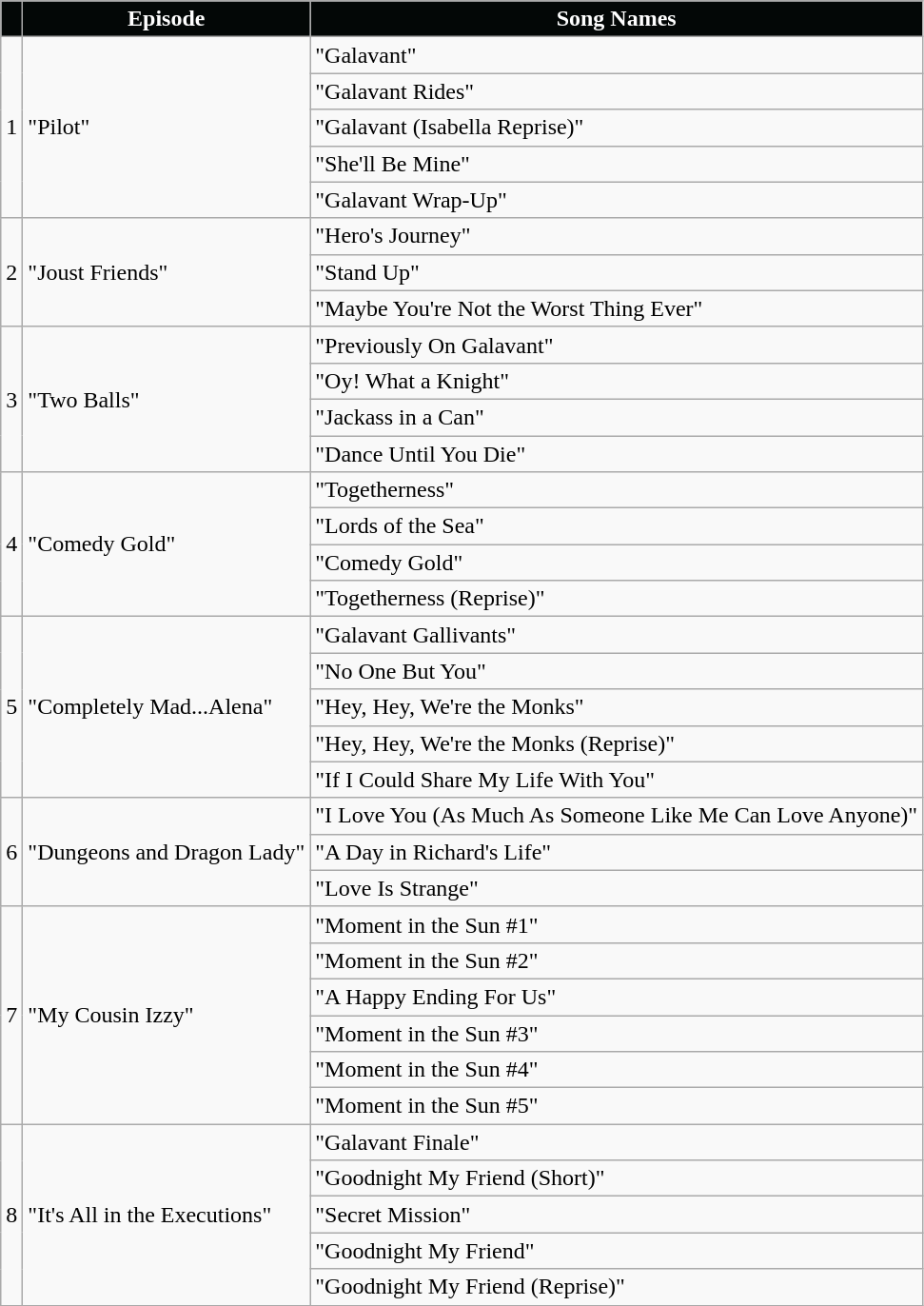<table class="wikitable plainrowheaders collapsible collapsed">
<tr style="color:white;">
<th style="background:#030706; color:#fff;"></th>
<th style="background:#030706; color:#fff;">Episode</th>
<th style="background:#030706; color:#fff;">Song Names</th>
</tr>
<tr>
<td rowspan="5">1</td>
<td rowspan="5">"Pilot"</td>
<td>"Galavant"</td>
</tr>
<tr>
<td>"Galavant Rides"</td>
</tr>
<tr>
<td>"Galavant (Isabella Reprise)"</td>
</tr>
<tr>
<td>"She'll Be Mine"</td>
</tr>
<tr>
<td>"Galavant Wrap-Up"</td>
</tr>
<tr>
<td rowspan="3">2</td>
<td rowspan="3">"Joust Friends"</td>
<td>"Hero's Journey"</td>
</tr>
<tr>
<td>"Stand Up"</td>
</tr>
<tr>
<td>"Maybe You're Not the Worst Thing Ever"</td>
</tr>
<tr>
<td rowspan="4">3</td>
<td rowspan="4">"Two Balls"</td>
<td>"Previously On Galavant"</td>
</tr>
<tr>
<td>"Oy! What a Knight"</td>
</tr>
<tr>
<td>"Jackass in a Can"</td>
</tr>
<tr>
<td>"Dance Until You Die"</td>
</tr>
<tr>
<td rowspan="4">4</td>
<td rowspan="4">"Comedy Gold"</td>
<td>"Togetherness"</td>
</tr>
<tr>
<td>"Lords of the Sea"</td>
</tr>
<tr>
<td>"Comedy Gold"</td>
</tr>
<tr>
<td>"Togetherness (Reprise)"</td>
</tr>
<tr>
<td rowspan="5">5</td>
<td rowspan="5">"Completely Mad...Alena"</td>
<td>"Galavant Gallivants"</td>
</tr>
<tr>
<td>"No One But You"</td>
</tr>
<tr>
<td>"Hey, Hey, We're the Monks"</td>
</tr>
<tr>
<td>"Hey, Hey, We're the Monks (Reprise)"</td>
</tr>
<tr>
<td>"If I Could Share My Life With You"</td>
</tr>
<tr>
<td rowspan="3">6</td>
<td rowspan="3">"Dungeons and Dragon Lady"</td>
<td>"I Love You (As Much As Someone Like Me Can Love Anyone)"</td>
</tr>
<tr>
<td>"A Day in Richard's Life"</td>
</tr>
<tr>
<td>"Love Is Strange"</td>
</tr>
<tr>
<td rowspan="6">7</td>
<td rowspan="6">"My Cousin Izzy"</td>
<td>"Moment in the Sun #1"</td>
</tr>
<tr>
<td>"Moment in the Sun #2"</td>
</tr>
<tr>
<td>"A Happy Ending For Us"</td>
</tr>
<tr>
<td>"Moment in the Sun #3"</td>
</tr>
<tr>
<td>"Moment in the Sun #4"</td>
</tr>
<tr>
<td>"Moment in the Sun #5"</td>
</tr>
<tr>
<td rowspan="5">8</td>
<td rowspan="5">"It's All in the Executions"</td>
<td>"Galavant Finale"</td>
</tr>
<tr>
<td>"Goodnight My Friend (Short)"</td>
</tr>
<tr>
<td>"Secret Mission"</td>
</tr>
<tr>
<td>"Goodnight My Friend"</td>
</tr>
<tr>
<td>"Goodnight My Friend (Reprise)"</td>
</tr>
</table>
